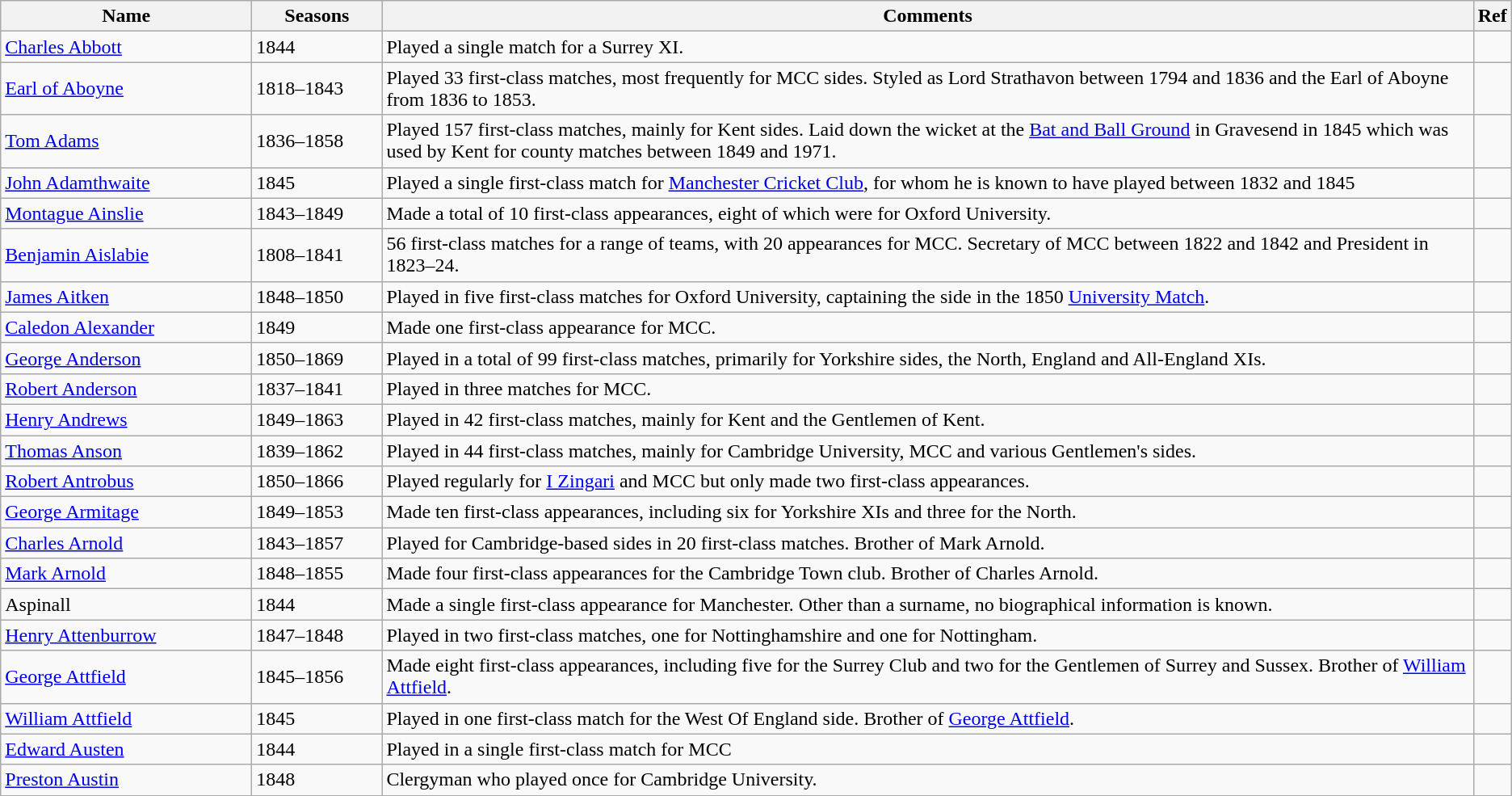<table class="wikitable">
<tr>
<th style="width:200px">Name</th>
<th style="width: 100px">Seasons</th>
<th>Comments</th>
<th>Ref</th>
</tr>
<tr>
<td><a href='#'>Charles Abbott</a></td>
<td>1844</td>
<td>Played a single match for a Surrey XI.</td>
<td></td>
</tr>
<tr>
<td><a href='#'>Earl of Aboyne</a></td>
<td>1818–1843</td>
<td>Played 33 first-class matches, most frequently for MCC sides. Styled as Lord Strathavon between 1794 and 1836 and the  Earl of Aboyne from 1836 to 1853.</td>
<td></td>
</tr>
<tr>
<td><a href='#'>Tom Adams</a></td>
<td>1836–1858</td>
<td>Played 157 first-class matches, mainly for Kent sides. Laid down the wicket at the <a href='#'>Bat and Ball Ground</a> in Gravesend in 1845 which was used by Kent for county matches between 1849 and 1971.</td>
<td></td>
</tr>
<tr>
<td><a href='#'>John Adamthwaite</a></td>
<td>1845</td>
<td>Played a single first-class match for <a href='#'>Manchester Cricket Club</a>, for whom he is known to have played between 1832 and 1845</td>
<td></td>
</tr>
<tr>
<td><a href='#'>Montague Ainslie</a></td>
<td>1843–1849</td>
<td>Made a total of 10 first-class appearances, eight of which were for Oxford University.</td>
<td></td>
</tr>
<tr>
<td><a href='#'>Benjamin Aislabie</a></td>
<td>1808–1841</td>
<td>56 first-class matches for a range of teams, with 20 appearances for MCC. Secretary of MCC between 1822 and 1842 and President in 1823–24.</td>
<td></td>
</tr>
<tr>
<td><a href='#'>James Aitken</a></td>
<td>1848–1850</td>
<td>Played in five first-class matches for Oxford University, captaining the side in the 1850 <a href='#'>University Match</a>.</td>
<td></td>
</tr>
<tr>
<td><a href='#'>Caledon Alexander</a></td>
<td>1849</td>
<td>Made one first-class appearance for MCC.</td>
<td></td>
</tr>
<tr>
<td><a href='#'>George Anderson</a></td>
<td>1850–1869</td>
<td>Played in a total of 99 first-class matches, primarily for Yorkshire sides, the North, England and All-England XIs.</td>
<td></td>
</tr>
<tr>
<td><a href='#'>Robert Anderson</a></td>
<td>1837–1841</td>
<td>Played in three matches for MCC.</td>
<td></td>
</tr>
<tr>
<td><a href='#'>Henry Andrews</a></td>
<td>1849–1863</td>
<td>Played in 42 first-class matches, mainly for Kent and the Gentlemen of Kent.</td>
<td></td>
</tr>
<tr>
<td><a href='#'>Thomas Anson</a></td>
<td>1839–1862</td>
<td>Played in 44 first-class matches, mainly for Cambridge University, MCC and various Gentlemen's sides.</td>
<td></td>
</tr>
<tr>
<td><a href='#'>Robert Antrobus</a></td>
<td>1850–1866</td>
<td>Played regularly for <a href='#'>I Zingari</a> and MCC but only made two first-class appearances.</td>
<td></td>
</tr>
<tr>
<td><a href='#'>George Armitage</a></td>
<td>1849–1853</td>
<td>Made ten first-class appearances, including six for Yorkshire XIs and three for the North.</td>
<td></td>
</tr>
<tr>
<td><a href='#'>Charles Arnold</a></td>
<td>1843–1857</td>
<td>Played for Cambridge-based sides in 20 first-class matches. Brother of Mark Arnold.</td>
<td></td>
</tr>
<tr>
<td><a href='#'>Mark Arnold</a></td>
<td>1848–1855</td>
<td>Made four first-class appearances for the Cambridge Town club. Brother of Charles Arnold.</td>
<td></td>
</tr>
<tr>
<td>Aspinall</td>
<td>1844</td>
<td>Made a single first-class appearance for Manchester. Other than a surname, no biographical information is known.</td>
<td></td>
</tr>
<tr>
<td><a href='#'>Henry Attenburrow</a></td>
<td>1847–1848</td>
<td>Played in two first-class matches, one for Nottinghamshire and one for Nottingham.</td>
<td></td>
</tr>
<tr>
<td><a href='#'>George Attfield</a></td>
<td>1845–1856</td>
<td>Made eight first-class appearances, including five for the Surrey Club and two for the Gentlemen of Surrey and Sussex. Brother of <a href='#'>William Attfield</a>.</td>
<td></td>
</tr>
<tr>
<td><a href='#'>William Attfield</a></td>
<td>1845</td>
<td>Played in one first-class match for the West Of England side. Brother of <a href='#'>George Attfield</a>.</td>
<td></td>
</tr>
<tr>
<td><a href='#'>Edward Austen</a></td>
<td>1844</td>
<td>Played in a single first-class match for MCC</td>
<td></td>
</tr>
<tr>
<td><a href='#'>Preston Austin</a></td>
<td>1848</td>
<td>Clergyman who played once for Cambridge University.</td>
<td></td>
</tr>
<tr>
</tr>
</table>
